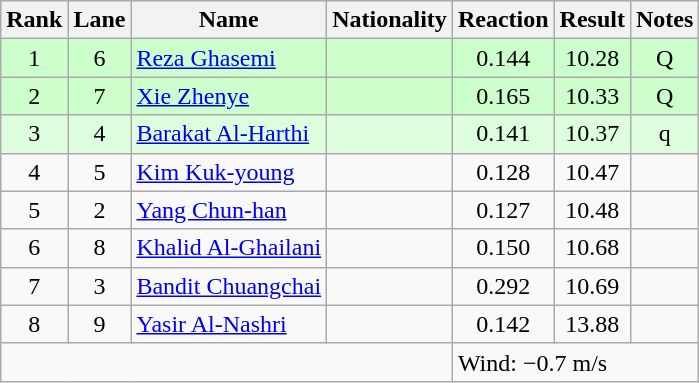<table class="wikitable sortable" style="text-align:center">
<tr>
<th>Rank</th>
<th>Lane</th>
<th>Name</th>
<th>Nationality</th>
<th>Reaction</th>
<th>Result</th>
<th>Notes</th>
</tr>
<tr style="background:#cfc;">
<td>1</td>
<td>6</td>
<td align=left><a href='#'>Reza Ghasemi</a></td>
<td align=left></td>
<td>0.144</td>
<td>10.28</td>
<td>Q</td>
</tr>
<tr style="background:#cfc;">
<td>2</td>
<td>7</td>
<td align=left><a href='#'>Xie Zhenye</a></td>
<td align=left></td>
<td>0.165</td>
<td>10.33</td>
<td>Q</td>
</tr>
<tr style="background:#ddffdd;">
<td>3</td>
<td>4</td>
<td align=left><a href='#'>Barakat Al-Harthi</a></td>
<td align=left></td>
<td>0.141</td>
<td>10.37</td>
<td>q</td>
</tr>
<tr>
<td>4</td>
<td>5</td>
<td align=left><a href='#'>Kim Kuk-young</a></td>
<td align=left></td>
<td>0.128</td>
<td>10.47</td>
<td></td>
</tr>
<tr>
<td>5</td>
<td>2</td>
<td align=left><a href='#'>Yang Chun-han</a></td>
<td align=left></td>
<td>0.127</td>
<td>10.48</td>
<td></td>
</tr>
<tr>
<td>6</td>
<td>8</td>
<td align=left><a href='#'>Khalid Al-Ghailani</a></td>
<td align=left></td>
<td>0.150</td>
<td>10.68</td>
<td></td>
</tr>
<tr>
<td>7</td>
<td>3</td>
<td align=left><a href='#'>Bandit Chuangchai</a></td>
<td align=left></td>
<td>0.292</td>
<td>10.69</td>
<td></td>
</tr>
<tr>
<td>8</td>
<td>9</td>
<td align=left><a href='#'>Yasir Al-Nashri</a></td>
<td align=left></td>
<td>0.142</td>
<td>13.88</td>
<td></td>
</tr>
<tr class="sortbottom">
<td colspan=4></td>
<td colspan="3" style="text-align:left;">Wind: −0.7 m/s</td>
</tr>
</table>
